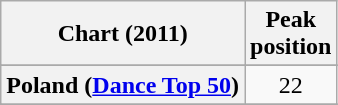<table class="wikitable sortable plainrowheaders" style="text-align:center">
<tr>
<th scope="col">Chart (2011)</th>
<th scope="col">Peak<br>position</th>
</tr>
<tr>
</tr>
<tr>
</tr>
<tr>
</tr>
<tr>
</tr>
<tr>
</tr>
<tr>
<th scope="row">Poland (<a href='#'>Dance Top 50</a>)</th>
<td>22</td>
</tr>
<tr>
</tr>
<tr>
</tr>
</table>
